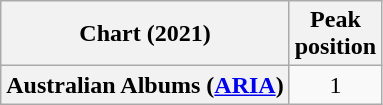<table class="wikitable plainrowheaders" style="text-align:center;">
<tr>
<th scope="col">Chart (2021)</th>
<th scope="col">Peak<br>position</th>
</tr>
<tr>
<th scope="row">Australian Albums (<a href='#'>ARIA</a>)</th>
<td>1</td>
</tr>
</table>
